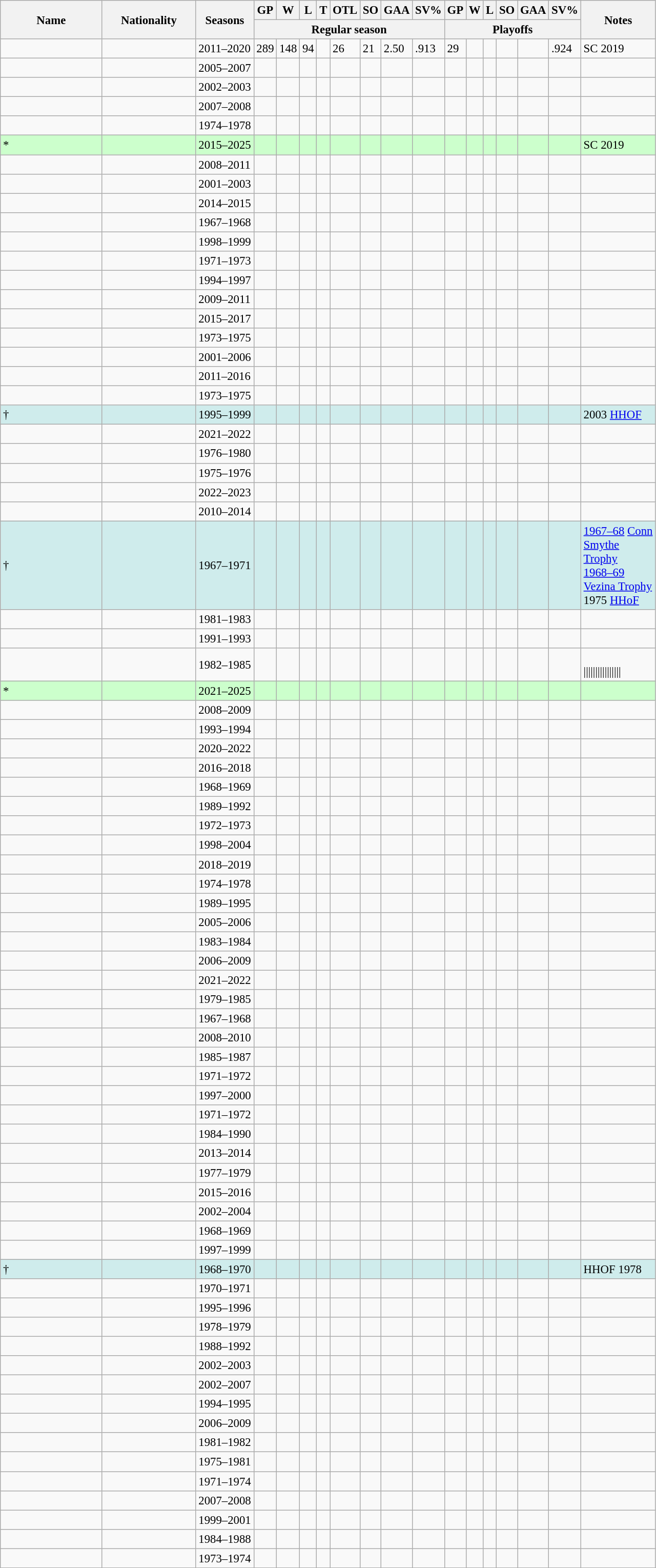<table class="wikitable sortable" style="text-align:left; font-size:95%">
<tr>
<th rowspan="2" width="125px">Name</th>
<th rowspan="2" width="115px">Nationality</th>
<th rowspan="2">Seasons</th>
<th>GP</th>
<th>W</th>
<th>L</th>
<th>T</th>
<th>OTL</th>
<th>SO</th>
<th>GAA</th>
<th>SV%</th>
<th>GP</th>
<th>W</th>
<th>L</th>
<th>SO</th>
<th>GAA</th>
<th>SV%</th>
<th rowspan="2" width="90px" class="unsortable">Notes</th>
</tr>
<tr class="unsortable">
<th colspan="8">Regular season</th>
<th colspan="6">Playoffs</th>
</tr>
<tr>
<td><span></span></td>
<td></td>
<td>2011–2020</td>
<td>289</td>
<td>148</td>
<td>94</td>
<td></td>
<td>26</td>
<td>21</td>
<td>2.50</td>
<td>.913</td>
<td>29</td>
<td></td>
<td></td>
<td></td>
<td></td>
<td>.924</td>
<td>SC 2019</td>
</tr>
<tr>
<td><span></span></td>
<td></td>
<td>2005–2007</td>
<td></td>
<td></td>
<td></td>
<td></td>
<td></td>
<td></td>
<td></td>
<td></td>
<td></td>
<td></td>
<td></td>
<td></td>
<td></td>
<td></td>
<td></td>
</tr>
<tr>
<td></td>
<td></td>
<td>2002–2003</td>
<td></td>
<td></td>
<td></td>
<td></td>
<td></td>
<td></td>
<td></td>
<td></td>
<td></td>
<td></td>
<td></td>
<td></td>
<td></td>
<td></td>
<td></td>
</tr>
<tr>
<td></td>
<td></td>
<td>2007–2008</td>
<td></td>
<td></td>
<td></td>
<td></td>
<td></td>
<td></td>
<td></td>
<td></td>
<td></td>
<td></td>
<td></td>
<td></td>
<td></td>
<td></td>
<td></td>
</tr>
<tr>
<td></td>
<td></td>
<td>1974–1978</td>
<td></td>
<td></td>
<td></td>
<td></td>
<td></td>
<td></td>
<td></td>
<td></td>
<td></td>
<td></td>
<td></td>
<td></td>
<td></td>
<td></td>
<td></td>
</tr>
<tr bgcolor="#CCFFCC">
<td><strong></strong>*</td>
<td></td>
<td>2015–2025</td>
<td></td>
<td></td>
<td></td>
<td></td>
<td></td>
<td></td>
<td></td>
<td></td>
<td></td>
<td></td>
<td></td>
<td></td>
<td></td>
<td></td>
<td>SC 2019</td>
</tr>
<tr>
<td></td>
<td></td>
<td>2008–2011</td>
<td></td>
<td></td>
<td></td>
<td></td>
<td></td>
<td></td>
<td></td>
<td></td>
<td></td>
<td></td>
<td></td>
<td></td>
<td></td>
<td></td>
<td></td>
</tr>
<tr>
<td></td>
<td></td>
<td>2001–2003</td>
<td></td>
<td></td>
<td></td>
<td></td>
<td></td>
<td></td>
<td></td>
<td></td>
<td></td>
<td></td>
<td></td>
<td></td>
<td></td>
<td></td>
<td></td>
</tr>
<tr>
<td></td>
<td></td>
<td>2014–2015</td>
<td></td>
<td></td>
<td></td>
<td></td>
<td></td>
<td></td>
<td></td>
<td></td>
<td></td>
<td></td>
<td></td>
<td></td>
<td></td>
<td></td>
<td></td>
</tr>
<tr>
<td><span></span></td>
<td></td>
<td>1967–1968</td>
<td></td>
<td></td>
<td></td>
<td></td>
<td></td>
<td></td>
<td></td>
<td></td>
<td></td>
<td></td>
<td></td>
<td></td>
<td></td>
<td></td>
<td></td>
</tr>
<tr>
<td></td>
<td></td>
<td>1998–1999</td>
<td></td>
<td></td>
<td></td>
<td></td>
<td></td>
<td></td>
<td></td>
<td></td>
<td></td>
<td></td>
<td></td>
<td></td>
<td></td>
<td></td>
<td></td>
</tr>
<tr>
<td></td>
<td></td>
<td>1971–1973</td>
<td></td>
<td></td>
<td></td>
<td></td>
<td></td>
<td></td>
<td></td>
<td></td>
<td></td>
<td></td>
<td></td>
<td></td>
<td></td>
<td></td>
<td></td>
</tr>
<tr>
<td></td>
<td></td>
<td>1994–1997</td>
<td></td>
<td></td>
<td></td>
<td></td>
<td></td>
<td></td>
<td></td>
<td></td>
<td></td>
<td></td>
<td></td>
<td></td>
<td></td>
<td></td>
<td></td>
</tr>
<tr>
<td></td>
<td></td>
<td>2009–2011</td>
<td></td>
<td></td>
<td></td>
<td></td>
<td></td>
<td></td>
<td></td>
<td></td>
<td></td>
<td></td>
<td></td>
<td></td>
<td></td>
<td></td>
<td></td>
</tr>
<tr>
<td></td>
<td></td>
<td>2015–2017</td>
<td></td>
<td></td>
<td></td>
<td></td>
<td></td>
<td></td>
<td></td>
<td></td>
<td></td>
<td></td>
<td></td>
<td></td>
<td></td>
<td></td>
<td></td>
</tr>
<tr>
<td><span></span></td>
<td></td>
<td>1973–1975</td>
<td></td>
<td></td>
<td></td>
<td></td>
<td></td>
<td></td>
<td></td>
<td></td>
<td></td>
<td></td>
<td></td>
<td></td>
<td></td>
<td></td>
<td></td>
</tr>
<tr>
<td></td>
<td></td>
<td>2001–2006</td>
<td></td>
<td></td>
<td></td>
<td></td>
<td></td>
<td></td>
<td></td>
<td></td>
<td></td>
<td></td>
<td></td>
<td></td>
<td></td>
<td></td>
<td></td>
</tr>
<tr>
<td><span></span></td>
<td></td>
<td>2011–2016</td>
<td></td>
<td></td>
<td></td>
<td></td>
<td></td>
<td></td>
<td></td>
<td></td>
<td></td>
<td></td>
<td></td>
<td></td>
<td></td>
<td></td>
<td></td>
</tr>
<tr>
<td></td>
<td></td>
<td>1973–1975</td>
<td></td>
<td></td>
<td></td>
<td></td>
<td></td>
<td></td>
<td></td>
<td></td>
<td></td>
<td></td>
<td></td>
<td></td>
<td></td>
<td></td>
<td></td>
</tr>
<tr bgcolor="#CFECEC">
<td><span></span>†</td>
<td></td>
<td>1995–1999</td>
<td></td>
<td></td>
<td></td>
<td></td>
<td></td>
<td></td>
<td></td>
<td></td>
<td></td>
<td></td>
<td></td>
<td></td>
<td></td>
<td></td>
<td>2003 <a href='#'>HHOF</a></td>
</tr>
<tr>
<td><span></span></td>
<td></td>
<td>2021–2022</td>
<td></td>
<td></td>
<td></td>
<td></td>
<td></td>
<td></td>
<td></td>
<td></td>
<td></td>
<td></td>
<td></td>
<td></td>
<td></td>
<td></td>
<td></td>
</tr>
<tr>
<td></td>
<td></td>
<td>1976–1980</td>
<td></td>
<td></td>
<td></td>
<td></td>
<td></td>
<td></td>
<td></td>
<td></td>
<td></td>
<td></td>
<td></td>
<td></td>
<td></td>
<td></td>
<td></td>
</tr>
<tr>
<td></td>
<td></td>
<td>1975–1976</td>
<td></td>
<td></td>
<td></td>
<td></td>
<td></td>
<td></td>
<td></td>
<td></td>
<td></td>
<td></td>
<td></td>
<td></td>
<td></td>
<td></td>
<td></td>
</tr>
<tr>
<td></td>
<td></td>
<td>2022–2023</td>
<td></td>
<td></td>
<td></td>
<td></td>
<td></td>
<td></td>
<td></td>
<td></td>
<td></td>
<td></td>
<td></td>
<td></td>
<td></td>
<td></td>
<td></td>
</tr>
<tr>
<td><span></span></td>
<td></td>
<td>2010–2014</td>
<td></td>
<td></td>
<td></td>
<td></td>
<td></td>
<td></td>
<td></td>
<td></td>
<td></td>
<td></td>
<td></td>
<td></td>
<td></td>
<td></td>
<td></td>
</tr>
<tr bgcolor="#CFECEC">
<td>†</td>
<td></td>
<td>1967–1971</td>
<td></td>
<td></td>
<td></td>
<td></td>
<td></td>
<td></td>
<td></td>
<td></td>
<td></td>
<td></td>
<td></td>
<td></td>
<td></td>
<td></td>
<td><a href='#'>1967–68</a> <a href='#'>Conn Smythe Trophy</a> <br> <a href='#'>1968–69</a> <a href='#'>Vezina Trophy</a> <br> 1975 <a href='#'>HHoF</a></td>
</tr>
<tr>
<td></td>
<td></td>
<td>1981–1983</td>
<td></td>
<td></td>
<td></td>
<td></td>
<td></td>
<td></td>
<td></td>
<td></td>
<td></td>
<td></td>
<td></td>
<td></td>
<td></td>
<td></td>
<td></td>
</tr>
<tr>
<td></td>
<td></td>
<td>1991–1993</td>
<td></td>
<td></td>
<td></td>
<td></td>
<td></td>
<td></td>
<td></td>
<td></td>
<td></td>
<td></td>
<td></td>
<td></td>
<td></td>
<td></td>
<td></td>
</tr>
<tr>
<td></td>
<td></td>
<td>1982–1985</td>
<td></td>
<td></td>
<td></td>
<td></td>
<td></td>
<td></td>
<td></td>
<td></td>
<td></td>
<td></td>
<td></td>
<td></td>
<td></td>
<td></td>
<td><br>||||||||||||||||</td>
</tr>
<tr bgcolor="#CCFFCC">
<td><strong></strong>*</td>
<td></td>
<td>2021–2025</td>
<td></td>
<td></td>
<td></td>
<td></td>
<td></td>
<td></td>
<td></td>
<td></td>
<td></td>
<td></td>
<td></td>
<td></td>
<td></td>
<td></td>
<td></td>
</tr>
<tr>
<td></td>
<td></td>
<td>2008–2009</td>
<td></td>
<td></td>
<td></td>
<td></td>
<td></td>
<td></td>
<td></td>
<td></td>
<td></td>
<td></td>
<td></td>
<td></td>
<td></td>
<td></td>
<td></td>
</tr>
<tr>
<td></td>
<td></td>
<td>1993–1994</td>
<td></td>
<td></td>
<td></td>
<td></td>
<td></td>
<td></td>
<td></td>
<td></td>
<td></td>
<td></td>
<td></td>
<td></td>
<td></td>
<td></td>
<td></td>
</tr>
<tr>
<td></td>
<td></td>
<td>2020–2022</td>
<td></td>
<td></td>
<td></td>
<td></td>
<td></td>
<td></td>
<td></td>
<td></td>
<td></td>
<td></td>
<td></td>
<td></td>
<td></td>
<td></td>
<td></td>
</tr>
<tr>
<td></td>
<td></td>
<td>2016–2018</td>
<td></td>
<td></td>
<td></td>
<td></td>
<td></td>
<td></td>
<td></td>
<td></td>
<td></td>
<td></td>
<td></td>
<td></td>
<td></td>
<td></td>
<td></td>
</tr>
<tr>
<td><span></span></td>
<td></td>
<td>1968–1969</td>
<td></td>
<td></td>
<td></td>
<td></td>
<td></td>
<td></td>
<td></td>
<td></td>
<td></td>
<td></td>
<td></td>
<td></td>
<td></td>
<td></td>
<td></td>
</tr>
<tr>
<td><span></span></td>
<td></td>
<td>1989–1992</td>
<td></td>
<td></td>
<td></td>
<td></td>
<td></td>
<td></td>
<td></td>
<td></td>
<td></td>
<td></td>
<td></td>
<td></td>
<td></td>
<td></td>
<td></td>
</tr>
<tr>
<td></td>
<td></td>
<td>1972–1973</td>
<td></td>
<td></td>
<td></td>
<td></td>
<td></td>
<td></td>
<td></td>
<td></td>
<td></td>
<td></td>
<td></td>
<td></td>
<td></td>
<td></td>
<td></td>
</tr>
<tr>
<td></td>
<td></td>
<td>1998–2004</td>
<td></td>
<td></td>
<td></td>
<td></td>
<td></td>
<td></td>
<td></td>
<td></td>
<td></td>
<td></td>
<td></td>
<td></td>
<td></td>
<td></td>
<td></td>
</tr>
<tr>
<td></td>
<td></td>
<td>2018–2019</td>
<td></td>
<td></td>
<td></td>
<td></td>
<td></td>
<td></td>
<td></td>
<td></td>
<td></td>
<td></td>
<td></td>
<td></td>
<td></td>
<td></td>
<td></td>
</tr>
<tr>
<td></td>
<td></td>
<td>1974–1978</td>
<td></td>
<td></td>
<td></td>
<td></td>
<td></td>
<td></td>
<td></td>
<td></td>
<td></td>
<td></td>
<td></td>
<td></td>
<td></td>
<td></td>
<td></td>
</tr>
<tr>
<td></td>
<td></td>
<td>1989–1995</td>
<td></td>
<td></td>
<td></td>
<td></td>
<td></td>
<td></td>
<td></td>
<td></td>
<td></td>
<td></td>
<td></td>
<td></td>
<td></td>
<td></td>
<td></td>
</tr>
<tr>
<td><span></span></td>
<td></td>
<td>2005–2006</td>
<td></td>
<td></td>
<td></td>
<td></td>
<td></td>
<td></td>
<td></td>
<td></td>
<td></td>
<td></td>
<td></td>
<td></td>
<td></td>
<td></td>
<td></td>
</tr>
<tr>
<td></td>
<td></td>
<td>1983–1984</td>
<td></td>
<td></td>
<td></td>
<td></td>
<td></td>
<td></td>
<td></td>
<td></td>
<td></td>
<td></td>
<td></td>
<td></td>
<td></td>
<td></td>
<td></td>
</tr>
<tr>
<td></td>
<td></td>
<td>2006–2009</td>
<td></td>
<td></td>
<td></td>
<td></td>
<td></td>
<td></td>
<td></td>
<td></td>
<td></td>
<td></td>
<td></td>
<td></td>
<td></td>
<td></td>
<td></td>
</tr>
<tr>
<td></td>
<td></td>
<td>2021–2022</td>
<td></td>
<td></td>
<td></td>
<td></td>
<td></td>
<td></td>
<td></td>
<td></td>
<td></td>
<td></td>
<td></td>
<td></td>
<td></td>
<td></td>
<td></td>
</tr>
<tr>
<td></td>
<td></td>
<td>1979–1985</td>
<td></td>
<td></td>
<td></td>
<td></td>
<td></td>
<td></td>
<td></td>
<td></td>
<td></td>
<td></td>
<td></td>
<td></td>
<td></td>
<td></td>
<td></td>
</tr>
<tr>
<td><span></span></td>
<td></td>
<td>1967–1968</td>
<td></td>
<td></td>
<td></td>
<td></td>
<td></td>
<td></td>
<td></td>
<td></td>
<td></td>
<td></td>
<td></td>
<td></td>
<td></td>
<td></td>
<td></td>
</tr>
<tr>
<td></td>
<td></td>
<td>2008–2010</td>
<td></td>
<td></td>
<td></td>
<td></td>
<td></td>
<td></td>
<td></td>
<td></td>
<td></td>
<td></td>
<td></td>
<td></td>
<td></td>
<td></td>
<td></td>
</tr>
<tr>
<td></td>
<td></td>
<td>1985–1987</td>
<td></td>
<td></td>
<td></td>
<td></td>
<td></td>
<td></td>
<td></td>
<td></td>
<td></td>
<td></td>
<td></td>
<td></td>
<td></td>
<td></td>
<td></td>
</tr>
<tr>
<td></td>
<td></td>
<td>1971–1972</td>
<td></td>
<td></td>
<td></td>
<td></td>
<td></td>
<td></td>
<td></td>
<td></td>
<td></td>
<td></td>
<td></td>
<td></td>
<td></td>
<td></td>
<td></td>
</tr>
<tr>
<td></td>
<td></td>
<td>1997–2000</td>
<td></td>
<td></td>
<td></td>
<td></td>
<td></td>
<td></td>
<td></td>
<td></td>
<td></td>
<td></td>
<td></td>
<td></td>
<td></td>
<td></td>
<td></td>
</tr>
<tr>
<td></td>
<td></td>
<td>1971–1972</td>
<td></td>
<td></td>
<td></td>
<td></td>
<td></td>
<td></td>
<td></td>
<td></td>
<td></td>
<td></td>
<td></td>
<td></td>
<td></td>
<td></td>
<td></td>
</tr>
<tr>
<td></td>
<td></td>
<td>1984–1990</td>
<td></td>
<td></td>
<td></td>
<td></td>
<td></td>
<td></td>
<td></td>
<td></td>
<td></td>
<td></td>
<td></td>
<td></td>
<td></td>
<td></td>
<td></td>
</tr>
<tr>
<td></td>
<td></td>
<td>2013–2014</td>
<td></td>
<td></td>
<td></td>
<td></td>
<td></td>
<td></td>
<td></td>
<td></td>
<td></td>
<td></td>
<td></td>
<td></td>
<td></td>
<td></td>
<td></td>
</tr>
<tr>
<td></td>
<td></td>
<td>1977–1979</td>
<td></td>
<td></td>
<td></td>
<td></td>
<td></td>
<td></td>
<td></td>
<td></td>
<td></td>
<td></td>
<td></td>
<td></td>
<td></td>
<td></td>
<td></td>
</tr>
<tr>
<td><span></span></td>
<td></td>
<td>2015–2016</td>
<td></td>
<td></td>
<td></td>
<td></td>
<td></td>
<td></td>
<td></td>
<td></td>
<td></td>
<td></td>
<td></td>
<td></td>
<td></td>
<td></td>
<td></td>
</tr>
<tr>
<td><span></span></td>
<td></td>
<td>2002–2004</td>
<td></td>
<td></td>
<td></td>
<td></td>
<td></td>
<td></td>
<td></td>
<td></td>
<td></td>
<td></td>
<td></td>
<td></td>
<td></td>
<td></td>
<td></td>
</tr>
<tr>
<td></td>
<td></td>
<td>1968–1969</td>
<td></td>
<td></td>
<td></td>
<td></td>
<td></td>
<td></td>
<td></td>
<td></td>
<td></td>
<td></td>
<td></td>
<td></td>
<td></td>
<td></td>
<td></td>
</tr>
<tr>
<td><span></span></td>
<td></td>
<td>1997–1999</td>
<td></td>
<td></td>
<td></td>
<td></td>
<td></td>
<td></td>
<td></td>
<td></td>
<td></td>
<td></td>
<td></td>
<td></td>
<td></td>
<td></td>
<td></td>
</tr>
<tr bgcolor="#CFECEC">
<td>†</td>
<td></td>
<td>1968–1970</td>
<td></td>
<td></td>
<td></td>
<td></td>
<td></td>
<td></td>
<td></td>
<td></td>
<td></td>
<td></td>
<td></td>
<td></td>
<td></td>
<td></td>
<td>HHOF 1978</td>
</tr>
<tr>
<td></td>
<td></td>
<td>1970–1971</td>
<td></td>
<td></td>
<td></td>
<td></td>
<td></td>
<td></td>
<td></td>
<td></td>
<td></td>
<td></td>
<td></td>
<td></td>
<td></td>
<td></td>
<td></td>
</tr>
<tr>
<td><span></span></td>
<td></td>
<td>1995–1996</td>
<td></td>
<td></td>
<td></td>
<td></td>
<td></td>
<td></td>
<td></td>
<td></td>
<td></td>
<td></td>
<td></td>
<td></td>
<td></td>
<td></td>
<td></td>
</tr>
<tr>
<td></td>
<td></td>
<td>1978–1979</td>
<td></td>
<td></td>
<td></td>
<td></td>
<td></td>
<td></td>
<td></td>
<td></td>
<td></td>
<td></td>
<td></td>
<td></td>
<td></td>
<td></td>
<td></td>
</tr>
<tr>
<td></td>
<td></td>
<td>1988–1992</td>
<td></td>
<td></td>
<td></td>
<td></td>
<td></td>
<td></td>
<td></td>
<td></td>
<td></td>
<td></td>
<td></td>
<td></td>
<td></td>
<td></td>
<td></td>
</tr>
<tr>
<td></td>
<td></td>
<td>2002–2003</td>
<td></td>
<td></td>
<td></td>
<td></td>
<td></td>
<td></td>
<td></td>
<td></td>
<td></td>
<td></td>
<td></td>
<td></td>
<td></td>
<td></td>
<td></td>
</tr>
<tr>
<td><span></span></td>
<td></td>
<td>2002–2007</td>
<td></td>
<td></td>
<td></td>
<td></td>
<td></td>
<td></td>
<td></td>
<td></td>
<td></td>
<td></td>
<td></td>
<td></td>
<td></td>
<td></td>
<td></td>
</tr>
<tr>
<td></td>
<td></td>
<td>1994–1995</td>
<td></td>
<td></td>
<td></td>
<td></td>
<td></td>
<td></td>
<td></td>
<td></td>
<td></td>
<td></td>
<td></td>
<td></td>
<td></td>
<td></td>
<td></td>
</tr>
<tr>
<td></td>
<td></td>
<td>2006–2009</td>
<td></td>
<td></td>
<td></td>
<td></td>
<td></td>
<td></td>
<td></td>
<td></td>
<td></td>
<td></td>
<td></td>
<td></td>
<td></td>
<td></td>
<td></td>
</tr>
<tr>
<td></td>
<td></td>
<td>1981–1982</td>
<td></td>
<td></td>
<td></td>
<td></td>
<td></td>
<td></td>
<td></td>
<td></td>
<td></td>
<td></td>
<td></td>
<td></td>
<td></td>
<td></td>
<td></td>
</tr>
<tr>
<td></td>
<td></td>
<td>1975–1981</td>
<td></td>
<td></td>
<td></td>
<td></td>
<td></td>
<td></td>
<td></td>
<td></td>
<td></td>
<td></td>
<td></td>
<td></td>
<td></td>
<td></td>
<td></td>
</tr>
<tr>
<td></td>
<td></td>
<td>1971–1974</td>
<td></td>
<td></td>
<td></td>
<td></td>
<td></td>
<td></td>
<td></td>
<td></td>
<td></td>
<td></td>
<td></td>
<td></td>
<td></td>
<td></td>
<td></td>
</tr>
<tr>
<td><span></span></td>
<td></td>
<td>2007–2008</td>
<td></td>
<td></td>
<td></td>
<td></td>
<td></td>
<td></td>
<td></td>
<td></td>
<td></td>
<td></td>
<td></td>
<td></td>
<td></td>
<td></td>
<td></td>
</tr>
<tr>
<td></td>
<td></td>
<td>1999–2001</td>
<td></td>
<td></td>
<td></td>
<td></td>
<td></td>
<td></td>
<td></td>
<td></td>
<td></td>
<td></td>
<td></td>
<td></td>
<td></td>
<td></td>
<td></td>
</tr>
<tr>
<td><span></span></td>
<td></td>
<td>1984–1988</td>
<td></td>
<td></td>
<td></td>
<td></td>
<td></td>
<td></td>
<td></td>
<td></td>
<td></td>
<td></td>
<td></td>
<td></td>
<td></td>
<td></td>
<td></td>
</tr>
<tr>
<td></td>
<td></td>
<td>1973–1974</td>
<td></td>
<td></td>
<td></td>
<td></td>
<td></td>
<td></td>
<td></td>
<td></td>
<td></td>
<td></td>
<td></td>
<td></td>
<td></td>
<td></td>
<td></td>
</tr>
<tr>
</tr>
</table>
